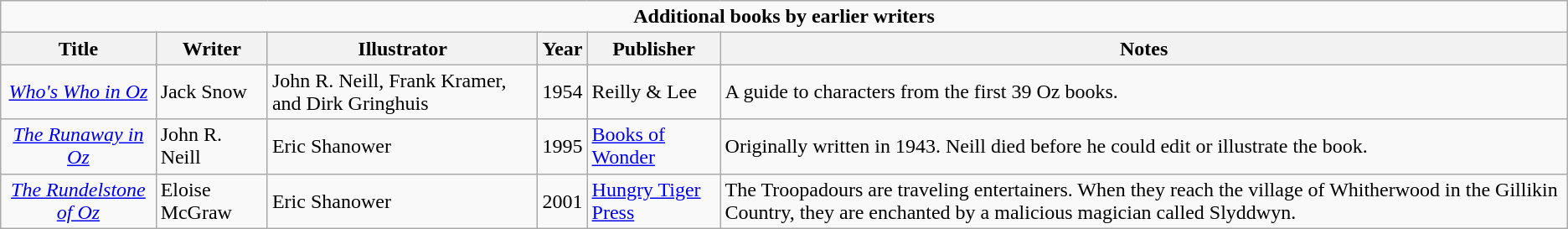<table class="wikitable">
<tr>
<td colspan="6" style="text-align:center;"><strong>Additional books by earlier writers</strong></td>
</tr>
<tr>
<th>Title</th>
<th>Writer</th>
<th>Illustrator</th>
<th>Year</th>
<th>Publisher</th>
<th>Notes</th>
</tr>
<tr>
<td style="text-align:center;"><em><a href='#'>Who's Who in Oz</a></em></td>
<td>Jack Snow</td>
<td>John R. Neill, Frank Kramer, and Dirk Gringhuis</td>
<td>1954</td>
<td>Reilly & Lee</td>
<td>A guide to characters from the first 39 Oz books.</td>
</tr>
<tr>
<td style="text-align:center;"><em><a href='#'>The Runaway in Oz</a></em></td>
<td>John R. Neill</td>
<td>Eric Shanower</td>
<td style="text-align:center;">1995</td>
<td><a href='#'>Books of Wonder</a></td>
<td>Originally written in 1943. Neill died before he could edit or illustrate the book.</td>
</tr>
<tr>
<td style="text-align:center;"><em><a href='#'>The Rundelstone of Oz</a></em></td>
<td>Eloise McGraw</td>
<td>Eric Shanower</td>
<td style="text-align:center;">2001</td>
<td><a href='#'>Hungry Tiger Press</a></td>
<td>The Troopadours are traveling entertainers. When they reach the village of Whitherwood in the Gillikin Country, they are enchanted by a malicious magician called Slyddwyn.</td>
</tr>
</table>
